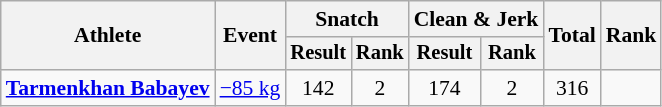<table class="wikitable" style="font-size:90%">
<tr>
<th rowspan="2">Athlete</th>
<th rowspan="2">Event</th>
<th colspan="2">Snatch</th>
<th colspan="2">Clean & Jerk</th>
<th rowspan="2">Total</th>
<th rowspan="2">Rank</th>
</tr>
<tr style="font-size:95%">
<th>Result</th>
<th>Rank</th>
<th>Result</th>
<th>Rank</th>
</tr>
<tr align=center>
<td align=left><strong><a href='#'>Tarmenkhan Babayev</a></strong></td>
<td align=left><a href='#'>−85 kg</a></td>
<td>142</td>
<td>2</td>
<td>174</td>
<td>2</td>
<td>316</td>
<td></td>
</tr>
</table>
